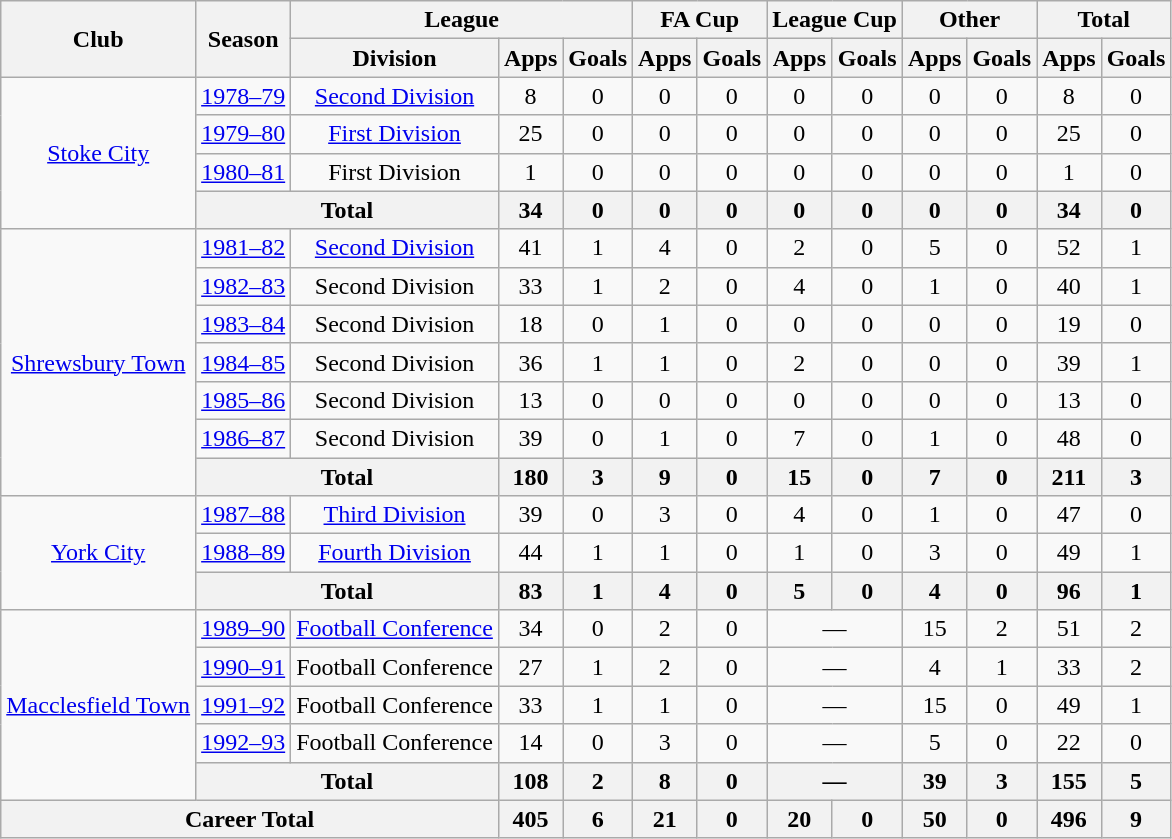<table class="wikitable" style="text-align: center;">
<tr>
<th rowspan="2">Club</th>
<th rowspan="2">Season</th>
<th colspan="3">League</th>
<th colspan="2">FA Cup</th>
<th colspan="2">League Cup</th>
<th colspan="2">Other</th>
<th colspan="2">Total</th>
</tr>
<tr>
<th>Division</th>
<th>Apps</th>
<th>Goals</th>
<th>Apps</th>
<th>Goals</th>
<th>Apps</th>
<th>Goals</th>
<th>Apps</th>
<th>Goals</th>
<th>Apps</th>
<th>Goals</th>
</tr>
<tr>
<td rowspan="4"><a href='#'>Stoke City</a></td>
<td><a href='#'>1978–79</a></td>
<td><a href='#'>Second Division</a></td>
<td>8</td>
<td>0</td>
<td>0</td>
<td>0</td>
<td>0</td>
<td>0</td>
<td>0</td>
<td>0</td>
<td>8</td>
<td>0</td>
</tr>
<tr>
<td><a href='#'>1979–80</a></td>
<td><a href='#'>First Division</a></td>
<td>25</td>
<td>0</td>
<td>0</td>
<td>0</td>
<td>0</td>
<td>0</td>
<td>0</td>
<td>0</td>
<td>25</td>
<td>0</td>
</tr>
<tr>
<td><a href='#'>1980–81</a></td>
<td>First Division</td>
<td>1</td>
<td>0</td>
<td>0</td>
<td>0</td>
<td>0</td>
<td>0</td>
<td>0</td>
<td>0</td>
<td>1</td>
<td>0</td>
</tr>
<tr>
<th colspan="2">Total</th>
<th>34</th>
<th>0</th>
<th>0</th>
<th>0</th>
<th>0</th>
<th>0</th>
<th>0</th>
<th>0</th>
<th>34</th>
<th>0</th>
</tr>
<tr>
<td rowspan="7"><a href='#'>Shrewsbury Town</a></td>
<td><a href='#'>1981–82</a></td>
<td><a href='#'>Second Division</a></td>
<td>41</td>
<td>1</td>
<td>4</td>
<td>0</td>
<td>2</td>
<td>0</td>
<td>5</td>
<td>0</td>
<td>52</td>
<td>1</td>
</tr>
<tr>
<td><a href='#'>1982–83</a></td>
<td>Second Division</td>
<td>33</td>
<td>1</td>
<td>2</td>
<td>0</td>
<td>4</td>
<td>0</td>
<td>1</td>
<td>0</td>
<td>40</td>
<td>1</td>
</tr>
<tr>
<td><a href='#'>1983–84</a></td>
<td>Second Division</td>
<td>18</td>
<td>0</td>
<td>1</td>
<td>0</td>
<td>0</td>
<td>0</td>
<td>0</td>
<td>0</td>
<td>19</td>
<td>0</td>
</tr>
<tr>
<td><a href='#'>1984–85</a></td>
<td>Second Division</td>
<td>36</td>
<td>1</td>
<td>1</td>
<td>0</td>
<td>2</td>
<td>0</td>
<td>0</td>
<td>0</td>
<td>39</td>
<td>1</td>
</tr>
<tr>
<td><a href='#'>1985–86</a></td>
<td>Second Division</td>
<td>13</td>
<td>0</td>
<td>0</td>
<td>0</td>
<td>0</td>
<td>0</td>
<td>0</td>
<td>0</td>
<td>13</td>
<td>0</td>
</tr>
<tr>
<td><a href='#'>1986–87</a></td>
<td>Second Division</td>
<td>39</td>
<td>0</td>
<td>1</td>
<td>0</td>
<td>7</td>
<td>0</td>
<td>1</td>
<td>0</td>
<td>48</td>
<td>0</td>
</tr>
<tr>
<th colspan="2">Total</th>
<th>180</th>
<th>3</th>
<th>9</th>
<th>0</th>
<th>15</th>
<th>0</th>
<th>7</th>
<th>0</th>
<th>211</th>
<th>3</th>
</tr>
<tr>
<td rowspan="3"><a href='#'>York City</a></td>
<td><a href='#'>1987–88</a></td>
<td><a href='#'>Third Division</a></td>
<td>39</td>
<td>0</td>
<td>3</td>
<td>0</td>
<td>4</td>
<td>0</td>
<td>1</td>
<td>0</td>
<td>47</td>
<td>0</td>
</tr>
<tr>
<td><a href='#'>1988–89</a></td>
<td><a href='#'>Fourth Division</a></td>
<td>44</td>
<td>1</td>
<td>1</td>
<td>0</td>
<td>1</td>
<td>0</td>
<td>3</td>
<td>0</td>
<td>49</td>
<td>1</td>
</tr>
<tr>
<th colspan="2">Total</th>
<th>83</th>
<th>1</th>
<th>4</th>
<th>0</th>
<th>5</th>
<th>0</th>
<th>4</th>
<th>0</th>
<th>96</th>
<th>1</th>
</tr>
<tr>
<td rowspan=5><a href='#'>Macclesfield Town</a></td>
<td><a href='#'>1989–90</a></td>
<td><a href='#'>Football Conference</a></td>
<td>34</td>
<td>0</td>
<td>2</td>
<td>0</td>
<td colspan="2">—</td>
<td>15</td>
<td>2</td>
<td>51</td>
<td>2</td>
</tr>
<tr>
<td><a href='#'>1990–91</a></td>
<td>Football Conference</td>
<td>27</td>
<td>1</td>
<td>2</td>
<td>0</td>
<td colspan="2">—</td>
<td>4</td>
<td>1</td>
<td>33</td>
<td>2</td>
</tr>
<tr>
<td><a href='#'>1991–92</a></td>
<td>Football Conference</td>
<td>33</td>
<td>1</td>
<td>1</td>
<td>0</td>
<td colspan="2">—</td>
<td>15</td>
<td>0</td>
<td>49</td>
<td>1</td>
</tr>
<tr>
<td><a href='#'>1992–93</a></td>
<td>Football Conference</td>
<td>14</td>
<td>0</td>
<td>3</td>
<td>0</td>
<td colspan="2">—</td>
<td>5</td>
<td>0</td>
<td>22</td>
<td>0</td>
</tr>
<tr>
<th colspan="2">Total</th>
<th>108</th>
<th>2</th>
<th>8</th>
<th>0</th>
<th colspan="2">—</th>
<th>39</th>
<th>3</th>
<th>155</th>
<th>5</th>
</tr>
<tr>
<th colspan="3">Career Total</th>
<th>405</th>
<th>6</th>
<th>21</th>
<th>0</th>
<th>20</th>
<th>0</th>
<th>50</th>
<th>0</th>
<th>496</th>
<th>9</th>
</tr>
</table>
